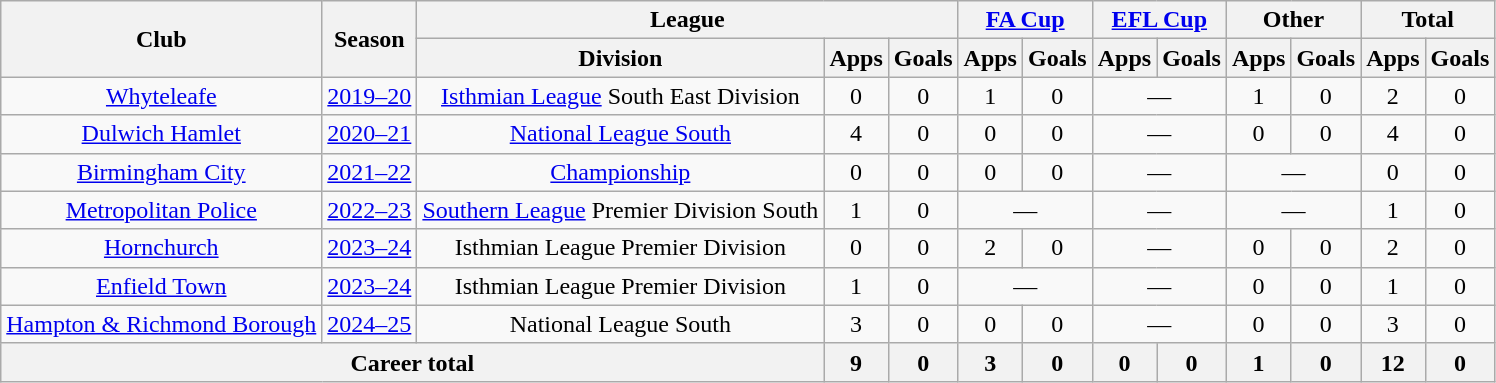<table class=wikitable style=text-align:center>
<tr>
<th rowspan=2>Club</th>
<th rowspan=2>Season</th>
<th colspan=3>League</th>
<th colspan=2><a href='#'>FA Cup</a></th>
<th colspan=2><a href='#'>EFL Cup</a></th>
<th colspan=2>Other</th>
<th colspan=2>Total</th>
</tr>
<tr>
<th>Division</th>
<th>Apps</th>
<th>Goals</th>
<th>Apps</th>
<th>Goals</th>
<th>Apps</th>
<th>Goals</th>
<th>Apps</th>
<th>Goals</th>
<th>Apps</th>
<th>Goals</th>
</tr>
<tr>
<td><a href='#'>Whyteleafe</a></td>
<td><a href='#'>2019–20</a></td>
<td><a href='#'>Isthmian League</a> South East Division</td>
<td>0</td>
<td>0</td>
<td>1</td>
<td>0</td>
<td colspan="2">—</td>
<td>1</td>
<td>0</td>
<td>2</td>
<td>0</td>
</tr>
<tr>
<td><a href='#'>Dulwich Hamlet</a></td>
<td><a href='#'>2020–21</a></td>
<td><a href='#'>National League South</a></td>
<td>4</td>
<td>0</td>
<td>0</td>
<td>0</td>
<td colspan="2">—</td>
<td>0</td>
<td>0</td>
<td>4</td>
<td>0</td>
</tr>
<tr>
<td><a href='#'>Birmingham City</a></td>
<td><a href='#'>2021–22</a></td>
<td><a href='#'>Championship</a></td>
<td>0</td>
<td>0</td>
<td>0</td>
<td>0</td>
<td colspan="2">—</td>
<td colspan="2">—</td>
<td>0</td>
<td>0</td>
</tr>
<tr>
<td><a href='#'>Metropolitan Police</a></td>
<td><a href='#'>2022–23</a></td>
<td><a href='#'>Southern League</a> Premier Division South</td>
<td>1</td>
<td>0</td>
<td colspan="2">—</td>
<td colspan="2">—</td>
<td colspan="2">—</td>
<td>1</td>
<td>0</td>
</tr>
<tr>
<td><a href='#'>Hornchurch</a></td>
<td><a href='#'>2023–24</a></td>
<td>Isthmian League Premier Division</td>
<td>0</td>
<td>0</td>
<td>2</td>
<td>0</td>
<td colspan="2">—</td>
<td>0</td>
<td>0</td>
<td>2</td>
<td>0</td>
</tr>
<tr>
<td><a href='#'>Enfield Town</a></td>
<td><a href='#'>2023–24</a></td>
<td>Isthmian League Premier Division</td>
<td>1</td>
<td>0</td>
<td colspan="2">—</td>
<td colspan="2">—</td>
<td>0</td>
<td>0</td>
<td>1</td>
<td>0</td>
</tr>
<tr>
<td><a href='#'>Hampton & Richmond Borough</a></td>
<td><a href='#'>2024–25</a></td>
<td>National League South</td>
<td>3</td>
<td>0</td>
<td>0</td>
<td>0</td>
<td colspan="2">—</td>
<td>0</td>
<td>0</td>
<td>3</td>
<td>0</td>
</tr>
<tr>
<th colspan=3>Career total</th>
<th>9</th>
<th>0</th>
<th>3</th>
<th>0</th>
<th>0</th>
<th>0</th>
<th>1</th>
<th>0</th>
<th>12</th>
<th>0</th>
</tr>
</table>
